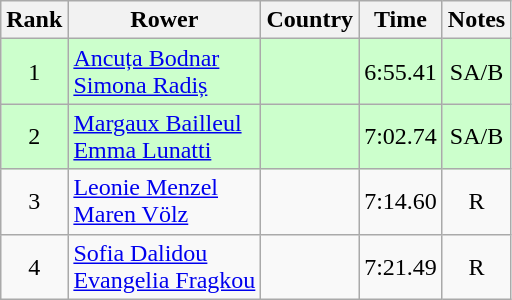<table class="wikitable" style="text-align:center">
<tr>
<th>Rank</th>
<th>Rower</th>
<th>Country</th>
<th>Time</th>
<th>Notes</th>
</tr>
<tr bgcolor=ccffcc>
<td>1</td>
<td align="left"><a href='#'>Ancuța Bodnar</a><br><a href='#'>Simona Radiș</a></td>
<td align="left"></td>
<td>6:55.41</td>
<td>SA/B</td>
</tr>
<tr bgcolor=ccffcc>
<td>2</td>
<td align="left"><a href='#'>Margaux Bailleul</a><br><a href='#'>Emma Lunatti</a></td>
<td align="left"></td>
<td>7:02.74</td>
<td>SA/B</td>
</tr>
<tr>
<td>3</td>
<td align="left"><a href='#'>Leonie Menzel</a><br><a href='#'>Maren Völz</a></td>
<td align="left"></td>
<td>7:14.60</td>
<td>R</td>
</tr>
<tr>
<td>4</td>
<td align="left"><a href='#'>Sofia Dalidou</a><br><a href='#'>Evangelia Fragkou</a></td>
<td align="left"></td>
<td>7:21.49</td>
<td>R</td>
</tr>
</table>
